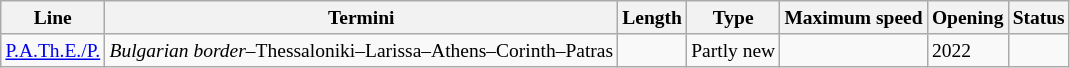<table class="wikitable sortable static-row-numbers static-row-header-hash" style="font-size:small;">
<tr>
<th>Line</th>
<th>Termini</th>
<th data-sort-type="number">Length</th>
<th>Type</th>
<th>Maximum speed</th>
<th>Opening</th>
<th>Status</th>
</tr>
<tr>
<td><a href='#'>P.A.Th.E./P.</a></td>
<td><em>Bulgarian border</em>–Thessaloniki–Larissa–Athens–Corinth–Patras</td>
<td></td>
<td>Partly new</td>
<td></td>
<td>2022</td>
<td></td>
</tr>
</table>
